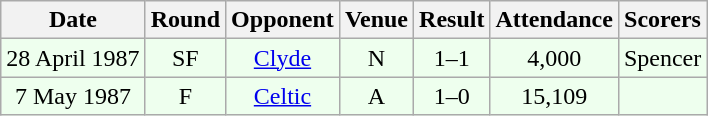<table class="wikitable sortable" style="font-size:100%; text-align:center">
<tr>
<th>Date</th>
<th>Round</th>
<th>Opponent</th>
<th>Venue</th>
<th>Result</th>
<th>Attendance</th>
<th>Scorers</th>
</tr>
<tr bgcolor = "#EEFFEE">
<td>28 April 1987</td>
<td>SF</td>
<td><a href='#'>Clyde</a></td>
<td>N</td>
<td>1–1</td>
<td>4,000</td>
<td>Spencer</td>
</tr>
<tr bgcolor = "#EEFFEE">
<td>7 May 1987</td>
<td>F</td>
<td><a href='#'>Celtic</a></td>
<td>A</td>
<td>1–0</td>
<td>15,109</td>
<td></td>
</tr>
</table>
